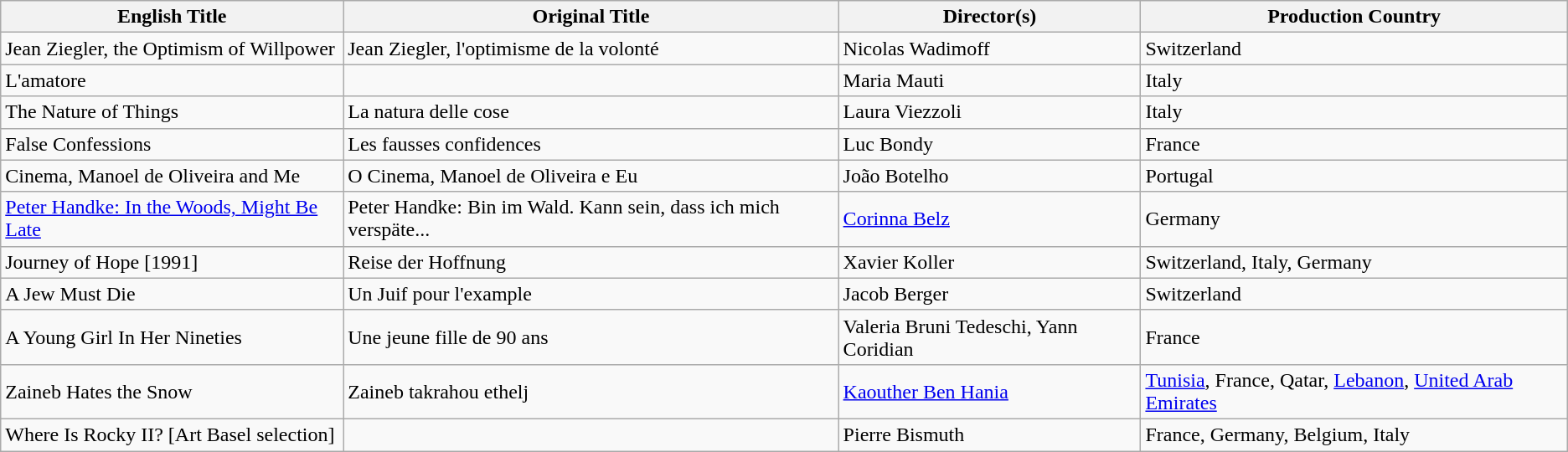<table class="wikitable">
<tr>
<th>English Title</th>
<th>Original Title</th>
<th>Director(s)</th>
<th>Production Country</th>
</tr>
<tr>
<td>Jean Ziegler, the Optimism of Willpower</td>
<td>Jean Ziegler, l'optimisme de la volonté</td>
<td>Nicolas Wadimoff</td>
<td>Switzerland</td>
</tr>
<tr>
<td>L'amatore</td>
<td></td>
<td>Maria Mauti</td>
<td>Italy</td>
</tr>
<tr>
<td>The Nature of Things</td>
<td>La natura delle cose</td>
<td>Laura Viezzoli</td>
<td>Italy</td>
</tr>
<tr>
<td>False Confessions</td>
<td>Les fausses confidences</td>
<td>Luc Bondy</td>
<td>France</td>
</tr>
<tr>
<td>Cinema, Manoel de Oliveira and Me</td>
<td>O Cinema, Manoel de Oliveira e Eu</td>
<td>João Botelho</td>
<td>Portugal</td>
</tr>
<tr>
<td><a href='#'>Peter Handke: In the Woods, Might Be Late</a></td>
<td>Peter Handke: Bin im Wald. Kann  sein, dass ich mich verspäte...</td>
<td><a href='#'>Corinna Belz</a></td>
<td>Germany</td>
</tr>
<tr>
<td>Journey of Hope [1991]</td>
<td>Reise der Hoffnung</td>
<td>Xavier Koller</td>
<td>Switzerland, Italy, Germany</td>
</tr>
<tr>
<td>A Jew Must Die</td>
<td>Un Juif pour l'example</td>
<td>Jacob Berger</td>
<td>Switzerland</td>
</tr>
<tr>
<td>A Young Girl In Her Nineties</td>
<td>Une jeune fille de 90 ans</td>
<td>Valeria Bruni Tedeschi, Yann Coridian</td>
<td>France</td>
</tr>
<tr>
<td>Zaineb Hates the Snow</td>
<td>Zaineb takrahou ethelj</td>
<td><a href='#'>Kaouther Ben Hania</a></td>
<td><a href='#'>Tunisia</a>, France, Qatar, <a href='#'>Lebanon</a>, <a href='#'>United Arab Emirates</a></td>
</tr>
<tr>
<td>Where Is Rocky II?  [Art Basel selection]</td>
<td></td>
<td>Pierre Bismuth</td>
<td>France, Germany, Belgium, Italy</td>
</tr>
</table>
